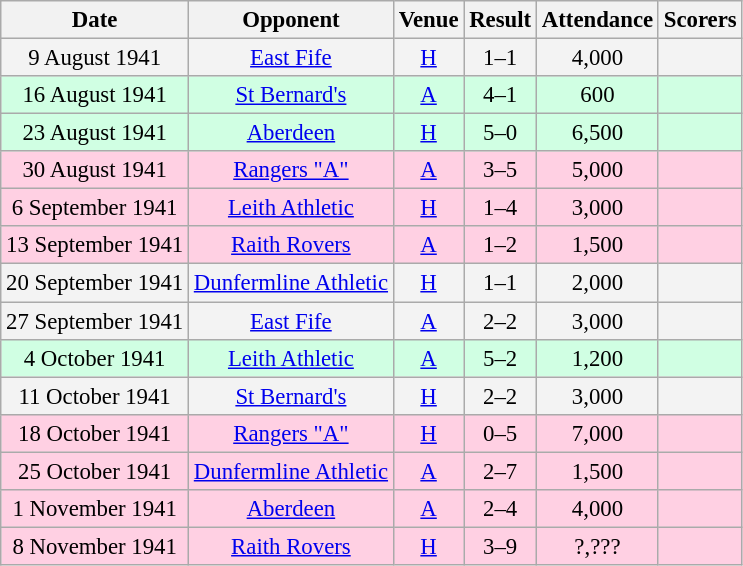<table class="wikitable sortable" style="font-size:95%; text-align:center">
<tr>
<th>Date</th>
<th>Opponent</th>
<th>Venue</th>
<th>Result</th>
<th>Attendance</th>
<th>Scorers</th>
</tr>
<tr bgcolor = "#f3f3f3">
<td>9 August 1941</td>
<td><a href='#'>East Fife</a></td>
<td><a href='#'>H</a></td>
<td>1–1</td>
<td>4,000</td>
<td></td>
</tr>
<tr bgcolor = "#d0ffe3">
<td>16 August 1941</td>
<td><a href='#'>St Bernard's</a></td>
<td><a href='#'>A</a></td>
<td>4–1</td>
<td>600</td>
<td></td>
</tr>
<tr bgcolor = "#d0ffe3">
<td>23 August 1941</td>
<td><a href='#'>Aberdeen</a></td>
<td><a href='#'>H</a></td>
<td>5–0</td>
<td>6,500</td>
<td></td>
</tr>
<tr bgcolor = "#ffd0e3">
<td>30 August 1941</td>
<td><a href='#'>Rangers "A"</a></td>
<td><a href='#'>A</a></td>
<td>3–5</td>
<td>5,000</td>
<td></td>
</tr>
<tr bgcolor = "#ffd0e3">
<td>6 September 1941</td>
<td><a href='#'>Leith Athletic</a></td>
<td><a href='#'>H</a></td>
<td>1–4</td>
<td>3,000</td>
<td></td>
</tr>
<tr bgcolor = "#ffd0e3">
<td>13 September 1941</td>
<td><a href='#'>Raith Rovers</a></td>
<td><a href='#'>A</a></td>
<td>1–2</td>
<td>1,500</td>
<td></td>
</tr>
<tr bgcolor = "#f3f3f3">
<td>20 September 1941</td>
<td><a href='#'>Dunfermline Athletic</a></td>
<td><a href='#'>H</a></td>
<td>1–1</td>
<td>2,000</td>
<td></td>
</tr>
<tr bgcolor = "#f3f3f3">
<td>27 September 1941</td>
<td><a href='#'>East Fife</a></td>
<td><a href='#'>A</a></td>
<td>2–2</td>
<td>3,000</td>
<td></td>
</tr>
<tr bgcolor = "#d0ffe3">
<td>4 October 1941</td>
<td><a href='#'>Leith Athletic</a></td>
<td><a href='#'>A</a></td>
<td>5–2</td>
<td>1,200</td>
<td></td>
</tr>
<tr bgcolor = "#f3f3f3">
<td>11 October 1941</td>
<td><a href='#'>St Bernard's</a></td>
<td><a href='#'>H</a></td>
<td>2–2</td>
<td>3,000</td>
<td></td>
</tr>
<tr bgcolor = "#ffd0e3">
<td>18 October 1941</td>
<td><a href='#'>Rangers "A"</a></td>
<td><a href='#'>H</a></td>
<td>0–5</td>
<td>7,000</td>
<td></td>
</tr>
<tr bgcolor = "#ffd0e3">
<td>25 October 1941</td>
<td><a href='#'>Dunfermline Athletic</a></td>
<td><a href='#'>A</a></td>
<td>2–7</td>
<td>1,500</td>
<td></td>
</tr>
<tr bgcolor = "#ffd0e3">
<td>1 November 1941</td>
<td><a href='#'>Aberdeen</a></td>
<td><a href='#'>A</a></td>
<td>2–4</td>
<td>4,000</td>
<td></td>
</tr>
<tr bgcolor = "#ffd0e3">
<td>8 November 1941</td>
<td><a href='#'>Raith Rovers</a></td>
<td><a href='#'>H</a></td>
<td>3–9</td>
<td>?,???</td>
<td></td>
</tr>
</table>
